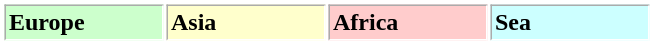<table border="1" style="border:1px solid #ffffff; border-collapse:; font-size: ;  rules="all" cellpadding="2">
<tr>
<td style="background-color:#CCFFCC" width=100><strong>Europe</strong></td>
<td style="background-color:#FFFFCC" width=100><strong>Asia</strong></td>
<td style="background-color:#FFCCCC" width=100><strong>Africa</strong></td>
<td style="background-color:#CCFFFF" width=100><strong>Sea</strong></td>
</tr>
</table>
